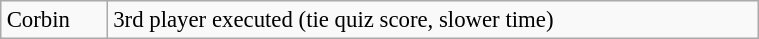<table class="wikitable plainrowheaders floatright" style="font-size: 95%; margin: 10px" align="right" width="40%">
<tr>
<td>Corbin</td>
<td>3rd player executed (tie quiz score, slower time)</td>
</tr>
</table>
